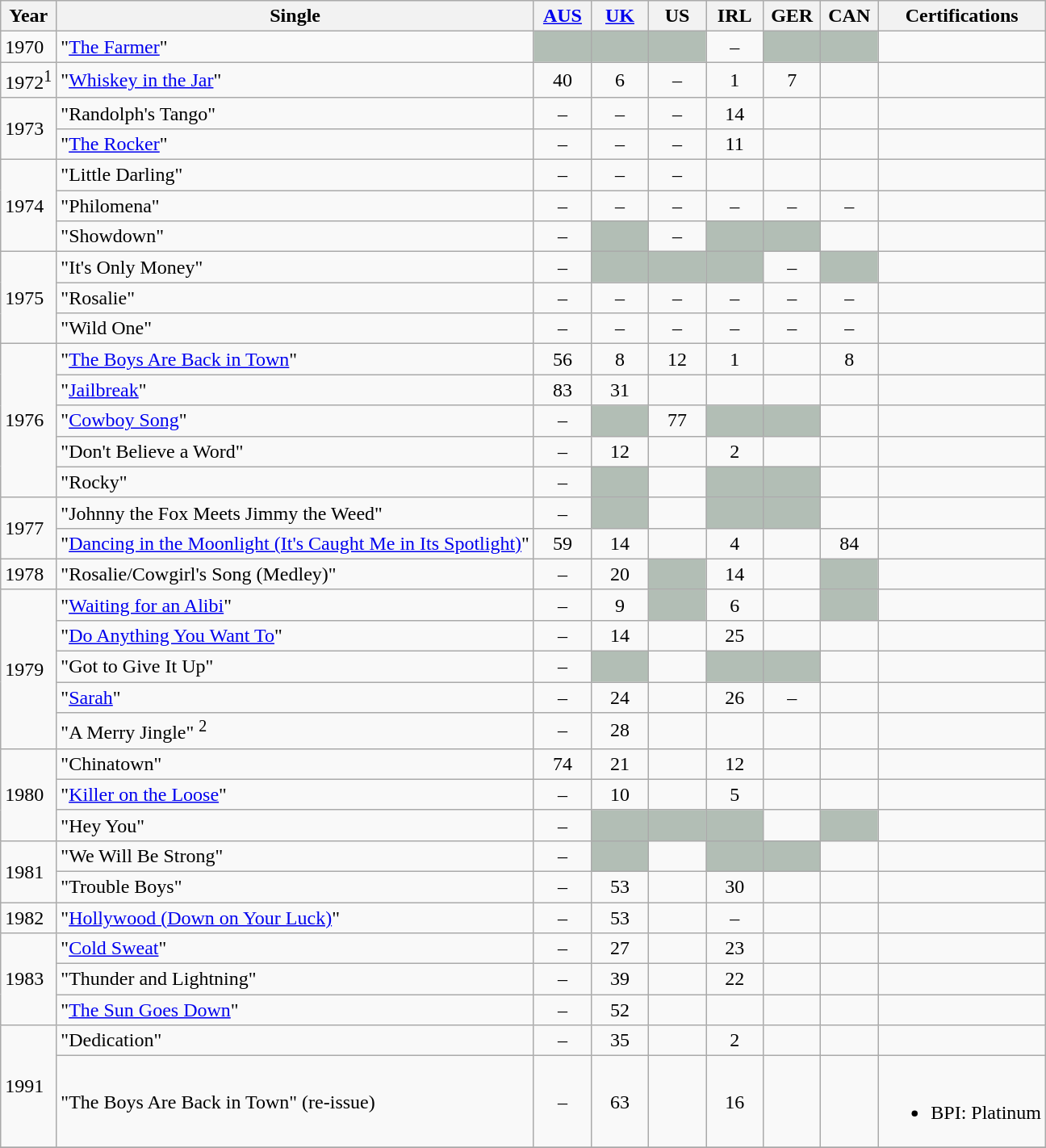<table class="wikitable">
<tr>
<th align="left">Year</th>
<th align="left">Single</th>
<th align="center" width="40"><a href='#'>AUS</a><br></th>
<th align="center" width="40"><a href='#'>UK</a><br></th>
<th align="center" width="40">US</th>
<th align="center" width="40">IRL</th>
<th align="center" width="40">GER</th>
<th align="center" width="40">CAN</th>
<th align="left">Certifications</th>
</tr>
<tr>
<td align="left">1970</td>
<td align="left">"<a href='#'>The Farmer</a>"</td>
<td bgcolor=#B2BEB5 align="center"></td>
<td bgcolor=#B2BEB5 align="center"></td>
<td bgcolor=#B2BEB5 align="center"></td>
<td align="center">–</td>
<td bgcolor=#B2BEB5 align="center"></td>
<td bgcolor=#B2BEB5 align="center"></td>
</tr>
<tr>
<td align="left">1972<sup>1</sup></td>
<td align="left">"<a href='#'>Whiskey in the Jar</a>"</td>
<td align="center">40</td>
<td align="center">6</td>
<td align="center">–</td>
<td align="center">1</td>
<td align="center">7</td>
<td align="center"></td>
<td></td>
</tr>
<tr>
<td rowspan="2">1973</td>
<td align="left">"Randolph's Tango"</td>
<td align="center">–</td>
<td align="center">–</td>
<td align="center">–</td>
<td align="center">14</td>
<td align="center"></td>
<td align="center"></td>
<td></td>
</tr>
<tr>
<td align="left">"<a href='#'>The Rocker</a>"</td>
<td align="center">–</td>
<td align="center">–</td>
<td align="center">–</td>
<td align="center">11</td>
<td align="center"></td>
<td align="center"></td>
<td></td>
</tr>
<tr>
<td rowspan="3">1974</td>
<td align="left">"Little Darling"</td>
<td align="center">–</td>
<td align="center">–</td>
<td align="center">–</td>
<td align="center"></td>
<td align="center"></td>
<td align="center"></td>
<td></td>
</tr>
<tr>
<td align="left">"Philomena"</td>
<td align="center">–</td>
<td align="center">–</td>
<td align="center">–</td>
<td align="center">–</td>
<td align="center">–</td>
<td align="center">–</td>
<td></td>
</tr>
<tr>
<td align="left">"Showdown"</td>
<td align="center">–</td>
<td bgcolor=#B2BEB5 align="center"></td>
<td align="center">–</td>
<td bgcolor=#B2BEB5 align="center"></td>
<td bgcolor=#B2BEB5 align="center"></td>
<td align="center"></td>
<td></td>
</tr>
<tr>
<td rowspan="3">1975</td>
<td align="left">"It's Only Money"</td>
<td align="center">–</td>
<td bgcolor=#B2BEB5 align="center"></td>
<td bgcolor=#B2BEB5 align="center"></td>
<td bgcolor=#B2BEB5 align="center"></td>
<td align="center">–</td>
<td bgcolor=#B2BEB5 align="center"></td>
<td></td>
</tr>
<tr>
<td align="left">"Rosalie"</td>
<td align="center">–</td>
<td align="center">–</td>
<td align="center">–</td>
<td align="center">–</td>
<td align="center">–</td>
<td align="center">–</td>
<td></td>
</tr>
<tr>
<td align="left">"Wild One"</td>
<td align="center">–</td>
<td align="center">–</td>
<td align="center">–</td>
<td align="center">–</td>
<td align="center">–</td>
<td align="center">–</td>
<td></td>
</tr>
<tr>
<td rowspan="5">1976</td>
<td align="left">"<a href='#'>The Boys Are Back in Town</a>"</td>
<td align="center">56</td>
<td align="center">8</td>
<td align="center">12</td>
<td align="center">1</td>
<td align="center"></td>
<td align="center">8</td>
<td></td>
</tr>
<tr>
<td align="left">"<a href='#'>Jailbreak</a>"</td>
<td align="center">83</td>
<td align="center">31</td>
<td align="center"></td>
<td align="center"></td>
<td align="center"></td>
<td align="center"></td>
<td></td>
</tr>
<tr>
<td align="left">"<a href='#'>Cowboy Song</a>"</td>
<td align="center">–</td>
<td bgcolor=#B2BEB5 align="center"></td>
<td align="center">77</td>
<td bgcolor=#B2BEB5 align="center"></td>
<td bgcolor=#B2BEB5 align="center"></td>
<td align="center"></td>
<td></td>
</tr>
<tr>
<td align="left">"Don't Believe a Word"</td>
<td align="center">–</td>
<td align="center">12</td>
<td align="center"></td>
<td align="center">2</td>
<td align="center"></td>
<td align="center"></td>
<td></td>
</tr>
<tr>
<td align="left">"Rocky"</td>
<td align="center">–</td>
<td bgcolor=#B2BEB5 align="center"></td>
<td align="center"></td>
<td bgcolor=#B2BEB5 align="center"></td>
<td bgcolor=#B2BEB5 align="center"></td>
<td align="center"></td>
<td></td>
</tr>
<tr>
<td rowspan="2">1977</td>
<td align="left">"Johnny the Fox Meets Jimmy the Weed"</td>
<td align="center">–</td>
<td bgcolor=#B2BEB5 align="center"></td>
<td align="center"></td>
<td bgcolor=#B2BEB5 align="center"></td>
<td bgcolor=#B2BEB5 align="center"></td>
<td align="center"></td>
<td></td>
</tr>
<tr>
<td align="left">"<a href='#'>Dancing in the Moonlight (It's Caught Me in Its Spotlight)</a>"</td>
<td align="center">59</td>
<td align="center">14</td>
<td align="center"></td>
<td align="center">4</td>
<td align="center"></td>
<td align="center">84</td>
<td></td>
</tr>
<tr>
<td align="left">1978</td>
<td align="left">"Rosalie/Cowgirl's Song (Medley)"</td>
<td align="center">–</td>
<td align="center">20</td>
<td bgcolor=#B2BEB5 align="center"></td>
<td align="center">14</td>
<td align="center"></td>
<td bgcolor=#B2BEB5 align="center"></td>
<td></td>
</tr>
<tr>
<td rowspan="5">1979</td>
<td align="left">"<a href='#'>Waiting for an Alibi</a>"</td>
<td align="center">–</td>
<td align="center">9</td>
<td bgcolor=#B2BEB5 align="center"></td>
<td align="center">6</td>
<td align="center"></td>
<td bgcolor=#B2BEB5 align="center"></td>
<td></td>
</tr>
<tr>
<td align="left">"<a href='#'>Do Anything You Want To</a>"</td>
<td align="center">–</td>
<td align="center">14</td>
<td align="center"></td>
<td align="center">25</td>
<td align="center"></td>
<td align="center"></td>
<td></td>
</tr>
<tr>
<td align="left">"Got to Give It Up"</td>
<td align="center">–</td>
<td bgcolor=#B2BEB5 align="center"></td>
<td align="center"></td>
<td bgcolor=#B2BEB5 align="center"></td>
<td bgcolor=#B2BEB5 align="center"></td>
<td align="center"></td>
<td></td>
</tr>
<tr>
<td align="left">"<a href='#'>Sarah</a>"</td>
<td align="center">–</td>
<td align="center">24</td>
<td align="center"></td>
<td align="center">26</td>
<td align="center">–</td>
<td align="center"></td>
<td></td>
</tr>
<tr>
<td align="left">"A Merry Jingle" <sup>2</sup></td>
<td align="center">–</td>
<td align="center">28</td>
<td align="center"></td>
<td align="center"></td>
<td align="center"></td>
<td align="center"></td>
<td></td>
</tr>
<tr>
<td rowspan="3">1980</td>
<td align="left">"Chinatown"</td>
<td align="center">74</td>
<td align="center">21</td>
<td align="center"></td>
<td align="center">12</td>
<td align="center"></td>
<td align="center"></td>
<td></td>
</tr>
<tr>
<td align="left">"<a href='#'>Killer on the Loose</a>"</td>
<td align="center">–</td>
<td align="center">10</td>
<td align="center"></td>
<td align="center">5</td>
<td align="center"></td>
<td align="center"></td>
<td></td>
</tr>
<tr>
<td align="left">"Hey You"</td>
<td align="center">–</td>
<td bgcolor=#B2BEB5 align="center"></td>
<td bgcolor=#B2BEB5 align="center"></td>
<td bgcolor=#B2BEB5 align="center"></td>
<td align="center"></td>
<td bgcolor=#B2BEB5 align="center"></td>
<td></td>
</tr>
<tr>
<td rowspan="2">1981</td>
<td align="left">"We Will Be Strong"</td>
<td align="center">–</td>
<td bgcolor=#B2BEB5 align="center"></td>
<td align="center"></td>
<td bgcolor=#B2BEB5 align="center"></td>
<td bgcolor=#B2BEB5 align="center"></td>
<td align="center"></td>
<td></td>
</tr>
<tr>
<td align="left">"Trouble Boys"</td>
<td align="center">–</td>
<td align="center">53</td>
<td align="center"></td>
<td align="center">30</td>
<td align="center"></td>
<td align="center"></td>
<td></td>
</tr>
<tr>
<td align="left">1982</td>
<td align="left">"<a href='#'>Hollywood (Down on Your Luck)</a>"</td>
<td align="center">–</td>
<td align="center">53</td>
<td align="center"></td>
<td align="center">–</td>
<td align="center"></td>
<td align="center"></td>
<td></td>
</tr>
<tr>
<td rowspan="3">1983</td>
<td align="left">"<a href='#'>Cold Sweat</a>"</td>
<td align="center">–</td>
<td align="center">27</td>
<td align="center"></td>
<td align="center">23</td>
<td align="center"></td>
<td align="center"></td>
<td></td>
</tr>
<tr>
<td align="left">"Thunder and Lightning"</td>
<td align="center">–</td>
<td align="center">39</td>
<td align="center"></td>
<td align="center">22</td>
<td align="center"></td>
<td align="center"></td>
<td></td>
</tr>
<tr>
<td align="left">"<a href='#'>The Sun Goes Down</a>"</td>
<td align="center">–</td>
<td align="center">52</td>
<td align="center"></td>
<td align="center"></td>
<td align="center"></td>
<td align="center"></td>
<td></td>
</tr>
<tr>
<td rowspan="2">1991</td>
<td align="left">"Dedication"</td>
<td align="center">–</td>
<td align="center">35</td>
<td align="center"></td>
<td align="center">2</td>
<td align="center"></td>
<td align="center"></td>
<td></td>
</tr>
<tr>
<td align="left">"The Boys Are Back in Town" (re-issue)</td>
<td align="center">–</td>
<td align="center">63</td>
<td align="center"></td>
<td align="center">16</td>
<td align="center"></td>
<td align="center"></td>
<td><br><ul><li>BPI: Platinum</li></ul></td>
</tr>
<tr>
</tr>
</table>
